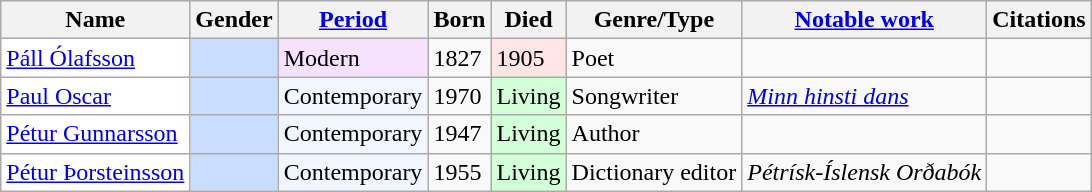<table class="wikitable sortable sort-under" summary="The first column lists the names, starting with given name, then surname. The next column gives the gender. The next three columns give details on when the individual lived, then the specialisation of the individual, with a notable work and citations following.">
<tr>
<th scope="col">Name</th>
<th scope="col">Gender</th>
<th scope="col" class="unsortable"><a href='#'>Period</a></th>
<th scope="col">Born</th>
<th scope="col">Died</th>
<th scope="col" class="unsortable" abbr="type">Genre/Type</th>
<th class="unsortable" scope="col"><a href='#'>Notable work</a></th>
<th scope="col" class="unsortable">Citations</th>
</tr>
<tr>
<td style="background:white"><a href='#'>Páll Ólafsson</a></td>
<td style="background:#c9ddff"></td>
<td style="background:#f6e2ff">Modern</td>
<td>1827</td>
<td style="background:#ffe5e5">1905</td>
<td>Poet</td>
<td></td>
<td></td>
</tr>
<tr>
<td style="background:white"><a href='#'>Paul Oscar</a></td>
<td style="background:#c9ddff"></td>
<td style="background:#f2f7ff">Contemporary</td>
<td>1970</td>
<td style="background:#d3ffd8">Living</td>
<td>Songwriter</td>
<td><em><a href='#'>Minn hinsti dans</a></em></td>
<td></td>
</tr>
<tr>
<td style="background:white"><a href='#'>Pétur Gunnarsson</a></td>
<td style="background:#c9ddff"></td>
<td style="background:#f2f7ff">Contemporary</td>
<td>1947</td>
<td style="background:#d3ffd8">Living</td>
<td>Author</td>
<td></td>
<td></td>
</tr>
<tr>
<td style="background:white"><a href='#'>Pétur Þorsteinsson</a></td>
<td style="background:#c9ddff"></td>
<td style="background:#f2f7ff">Contemporary</td>
<td>1955</td>
<td style="background:#d3ffd8">Living</td>
<td>Dictionary editor</td>
<td><em>Pétrísk-Íslensk Orðabók</em></td>
<td></td>
</tr>
</table>
